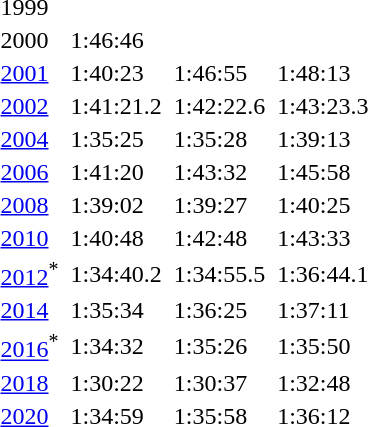<table>
<tr>
<td>1999</td>
<td></td>
<td></td>
<td></td>
<td></td>
<td></td>
<td></td>
</tr>
<tr>
<td>2000</td>
<td></td>
<td>1:46:46</td>
<td></td>
<td></td>
<td></td>
<td></td>
</tr>
<tr>
<td><a href='#'>2001</a></td>
<td></td>
<td>1:40:23</td>
<td></td>
<td>1:46:55</td>
<td></td>
<td>1:48:13</td>
</tr>
<tr>
<td><a href='#'>2002</a></td>
<td></td>
<td>1:41:21.2</td>
<td></td>
<td>1:42:22.6</td>
<td></td>
<td>1:43:23.3</td>
</tr>
<tr>
<td><a href='#'>2004</a></td>
<td></td>
<td>1:35:25</td>
<td></td>
<td>1:35:28</td>
<td></td>
<td>1:39:13</td>
</tr>
<tr>
<td><a href='#'>2006</a></td>
<td></td>
<td>1:41:20</td>
<td></td>
<td>1:43:32</td>
<td></td>
<td>1:45:58</td>
</tr>
<tr>
<td><a href='#'>2008</a></td>
<td></td>
<td>1:39:02</td>
<td></td>
<td>1:39:27</td>
<td></td>
<td>1:40:25</td>
</tr>
<tr>
<td><a href='#'>2010</a></td>
<td></td>
<td>1:40:48</td>
<td></td>
<td>1:42:48</td>
<td></td>
<td>1:43:33</td>
</tr>
<tr>
<td><a href='#'>2012</a><sup>*</sup></td>
<td></td>
<td>1:34:40.2</td>
<td></td>
<td>1:34:55.5</td>
<td></td>
<td>1:36:44.1</td>
</tr>
<tr>
<td><a href='#'>2014</a></td>
<td></td>
<td>1:35:34</td>
<td></td>
<td>1:36:25</td>
<td></td>
<td>1:37:11</td>
</tr>
<tr>
<td><a href='#'>2016</a><sup>*</sup></td>
<td></td>
<td>1:34:32</td>
<td></td>
<td>1:35:26</td>
<td></td>
<td>1:35:50</td>
</tr>
<tr>
<td><a href='#'>2018</a></td>
<td></td>
<td>1:30:22</td>
<td></td>
<td>1:30:37</td>
<td></td>
<td>1:32:48</td>
</tr>
<tr>
<td><a href='#'>2020</a></td>
<td></td>
<td>1:34:59</td>
<td></td>
<td>1:35:58</td>
<td></td>
<td>1:36:12</td>
</tr>
</table>
